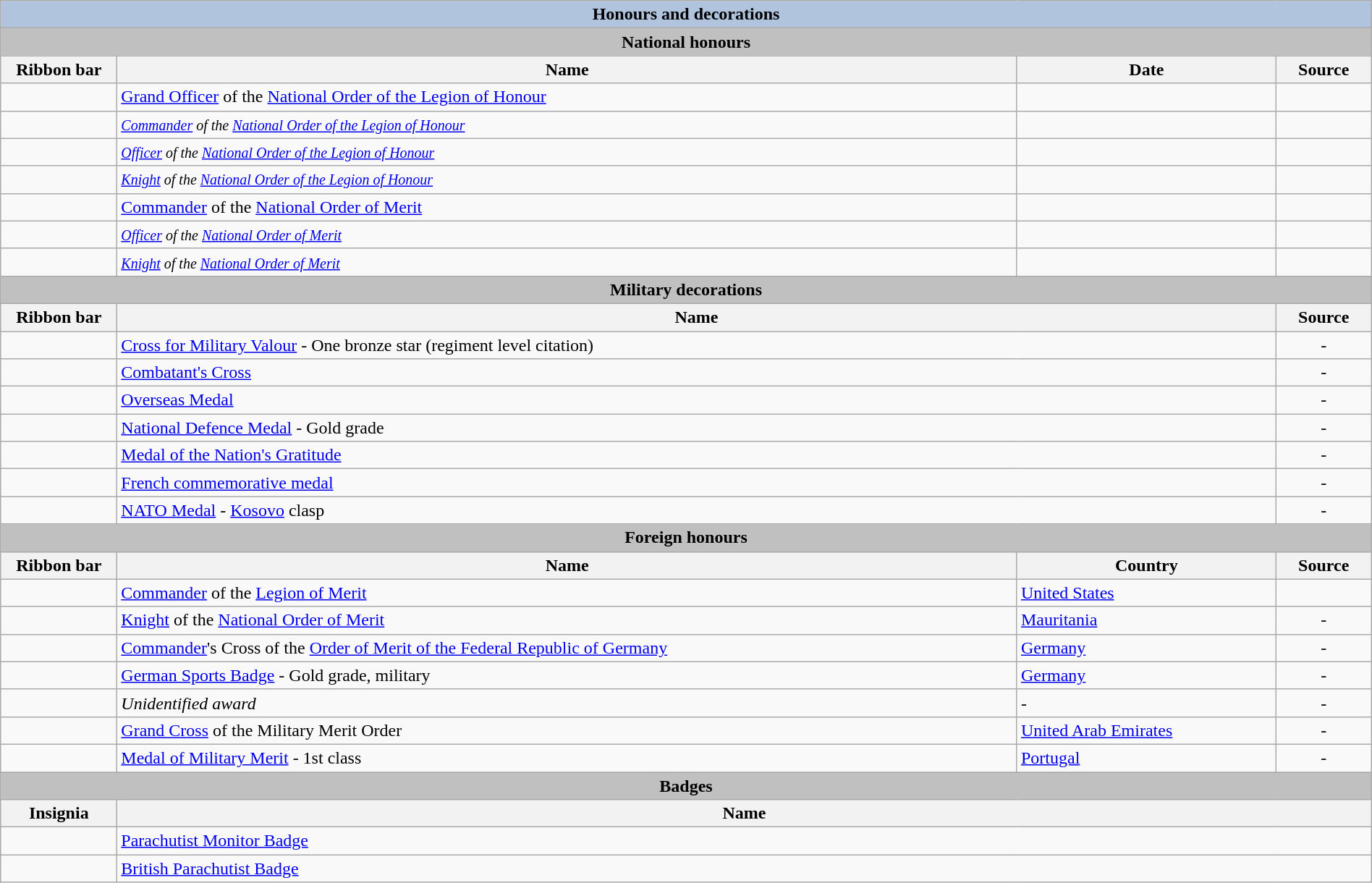<table class="wikitable mw-collapsible mw-collapsed"  style="width: 100%">
<tr>
<th colspan="4" style="background: lightsteelblue">Honours and decorations</th>
</tr>
<tr>
<th colspan="4" style="background: silver">National honours</th>
</tr>
<tr>
<th style="width:100px;">Ribbon bar</th>
<th>Name</th>
<th>Date</th>
<th>Source</th>
</tr>
<tr>
<td></td>
<td><a href='#'>Grand Officer</a> of the <a href='#'>National Order of the Legion of Honour</a></td>
<td align="center"></td>
<td align="center"></td>
</tr>
<tr>
<td align="center"></td>
<td><small><em><a href='#'>Commander</a> of the <a href='#'>National Order of the Legion of Honour</a></em></small></td>
<td align="center"><small><em></em></small></td>
<td align="center"></td>
</tr>
<tr>
<td align="center"></td>
<td><small><em><a href='#'>Officer</a> of the <a href='#'>National Order of the Legion of Honour</a></em></small></td>
<td align="center"><small><em></em></small></td>
<td align="center"></td>
</tr>
<tr>
<td align="center"></td>
<td><small><em><a href='#'>Knight</a> of the <a href='#'>National Order of the Legion of Honour</a></em></small></td>
<td align="center"><small><em></em></small></td>
<td align="center"></td>
</tr>
<tr>
<td></td>
<td><a href='#'>Commander</a> of the <a href='#'>National Order of Merit</a></td>
<td align="center"></td>
<td align="center"></td>
</tr>
<tr>
<td align="center"></td>
<td><small><em><a href='#'>Officer</a> of the <a href='#'>National Order of Merit</a></em></small></td>
<td align="center"><small><em></em></small></td>
<td align="center"></td>
</tr>
<tr>
<td align="center"></td>
<td><small><em><a href='#'>Knight</a> of the <a href='#'>National Order of Merit</a></em></small></td>
<td align="center"><small><em></em></small></td>
<td align="center"></td>
</tr>
<tr>
<th colspan="4" style="background: silver">Military decorations</th>
</tr>
<tr>
<th style="width:100px;">Ribbon bar</th>
<th colspan=2>Name</th>
<th>Source</th>
</tr>
<tr>
<td><span></span></td>
<td colspan=2><a href='#'>Cross for Military Valour</a> - One bronze star (regiment level citation)</td>
<td align="center">-</td>
</tr>
<tr>
<td></td>
<td colspan=2><a href='#'>Combatant's Cross</a></td>
<td align="center">-</td>
</tr>
<tr>
<td></td>
<td colspan=2><a href='#'>Overseas Medal</a></td>
<td align="center">-</td>
</tr>
<tr>
<td></td>
<td colspan=2><a href='#'>National Defence Medal</a> - Gold grade</td>
<td align="center">-</td>
</tr>
<tr>
<td></td>
<td colspan=2><a href='#'>Medal of the Nation's Gratitude</a></td>
<td align="center">-</td>
</tr>
<tr>
<td></td>
<td colspan=2><a href='#'>French commemorative medal</a></td>
<td align="center">-</td>
</tr>
<tr>
<td></td>
<td colspan=2><a href='#'>NATO Medal</a> - <a href='#'>Kosovo</a> clasp</td>
<td align="center">-</td>
</tr>
<tr>
<th colspan="4" style="background: silver">Foreign honours</th>
</tr>
<tr>
<th style="width:100px;">Ribbon bar</th>
<th>Name</th>
<th>Country</th>
<th>Source</th>
</tr>
<tr>
<td></td>
<td><a href='#'>Commander</a> of the <a href='#'>Legion of Merit</a></td>
<td><a href='#'>United States</a></td>
<td align="center"></td>
</tr>
<tr>
<td></td>
<td><a href='#'>Knight</a> of the <a href='#'>National Order of Merit</a></td>
<td><a href='#'>Mauritania</a></td>
<td align="center">-</td>
</tr>
<tr>
<td></td>
<td><a href='#'>Commander</a>'s Cross of the <a href='#'>Order of Merit of the Federal Republic of Germany</a></td>
<td><a href='#'>Germany</a></td>
<td align="center">-</td>
</tr>
<tr>
<td></td>
<td><a href='#'>German Sports Badge</a> - Gold grade, military</td>
<td><a href='#'>Germany</a></td>
<td align="center">-</td>
</tr>
<tr>
<td></td>
<td><em>Unidentified award</em></td>
<td>-</td>
<td align="center">-</td>
</tr>
<tr>
<td></td>
<td><a href='#'>Grand Cross</a> of the Military Merit Order</td>
<td><a href='#'>United Arab Emirates</a></td>
<td align="center">-</td>
</tr>
<tr>
<td></td>
<td><a href='#'>Medal of Military Merit</a> - 1st class</td>
<td><a href='#'>Portugal</a></td>
<td align="center">-</td>
</tr>
<tr>
<th colspan="4" style="background: silver">Badges</th>
</tr>
<tr>
<th style="width:100px;">Insignia</th>
<th colspan=3>Name</th>
</tr>
<tr>
<td></td>
<td colspan=3><a href='#'>Parachutist Monitor Badge</a></td>
</tr>
<tr>
<td></td>
<td colspan=3><a href='#'>British Parachutist Badge</a></td>
</tr>
</table>
